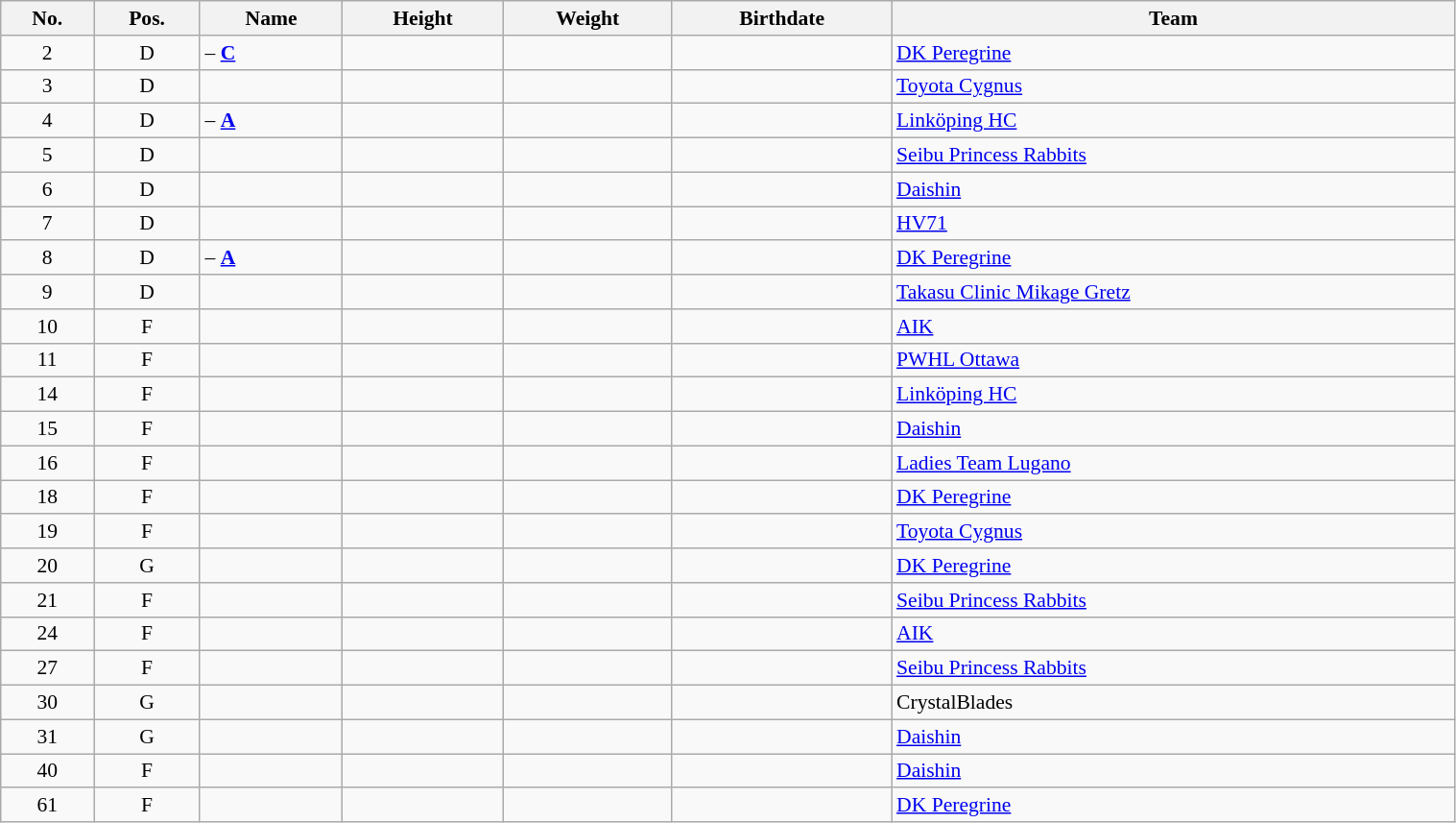<table class="wikitable sortable" width="80%" style="font-size: 90%; text-align: center;">
<tr>
<th>No.</th>
<th>Pos.</th>
<th>Name</th>
<th>Height</th>
<th>Weight</th>
<th>Birthdate</th>
<th>Team</th>
</tr>
<tr>
<td>2</td>
<td>D</td>
<td align="left"> – <a href='#'><strong>C</strong></a></td>
<td></td>
<td></td>
<td></td>
<td align="left"> <a href='#'>DK Peregrine</a></td>
</tr>
<tr>
<td>3</td>
<td>D</td>
<td align="left"></td>
<td></td>
<td></td>
<td></td>
<td align="left"> <a href='#'>Toyota Cygnus</a></td>
</tr>
<tr>
<td>4</td>
<td>D</td>
<td align="left"> – <a href='#'><strong>A</strong></a></td>
<td></td>
<td></td>
<td></td>
<td align="left"> <a href='#'>Linköping HC</a></td>
</tr>
<tr>
<td>5</td>
<td>D</td>
<td align="left"></td>
<td></td>
<td></td>
<td></td>
<td align="left"> <a href='#'>Seibu Princess Rabbits</a></td>
</tr>
<tr>
<td>6</td>
<td>D</td>
<td align="left"></td>
<td></td>
<td></td>
<td></td>
<td align="left"> <a href='#'>Daishin</a></td>
</tr>
<tr>
<td>7</td>
<td>D</td>
<td align="left"></td>
<td></td>
<td></td>
<td></td>
<td align="left"> <a href='#'>HV71</a></td>
</tr>
<tr>
<td>8</td>
<td>D</td>
<td align="left"> – <a href='#'><strong>A</strong></a></td>
<td></td>
<td></td>
<td></td>
<td align="left"> <a href='#'>DK Peregrine</a></td>
</tr>
<tr>
<td>9</td>
<td>D</td>
<td align="left"></td>
<td></td>
<td></td>
<td></td>
<td align="left"> <a href='#'>Takasu Clinic Mikage Gretz</a></td>
</tr>
<tr>
<td>10</td>
<td>F</td>
<td align="left"></td>
<td></td>
<td></td>
<td></td>
<td align="left"> <a href='#'>AIK</a></td>
</tr>
<tr>
<td>11</td>
<td>F</td>
<td align="left"></td>
<td></td>
<td></td>
<td></td>
<td align="left"> <a href='#'>PWHL Ottawa</a></td>
</tr>
<tr>
<td>14</td>
<td>F</td>
<td align="left"></td>
<td></td>
<td></td>
<td></td>
<td align="left"> <a href='#'>Linköping HC</a></td>
</tr>
<tr>
<td>15</td>
<td>F</td>
<td align="left"></td>
<td></td>
<td></td>
<td></td>
<td align="left"> <a href='#'>Daishin</a></td>
</tr>
<tr>
<td>16</td>
<td>F</td>
<td align="left"></td>
<td></td>
<td></td>
<td></td>
<td align="left"> <a href='#'>Ladies Team Lugano</a></td>
</tr>
<tr>
<td>18</td>
<td>F</td>
<td align="left"></td>
<td></td>
<td></td>
<td></td>
<td align="left"> <a href='#'>DK Peregrine</a></td>
</tr>
<tr>
<td>19</td>
<td>F</td>
<td align="left"></td>
<td></td>
<td></td>
<td></td>
<td style="text-align:left;"> <a href='#'>Toyota Cygnus</a></td>
</tr>
<tr>
<td>20</td>
<td>G</td>
<td align="left"></td>
<td></td>
<td></td>
<td></td>
<td align="left"> <a href='#'>DK Peregrine</a></td>
</tr>
<tr>
<td>21</td>
<td>F</td>
<td align="left"></td>
<td></td>
<td></td>
<td></td>
<td align="left"> <a href='#'>Seibu Princess Rabbits</a></td>
</tr>
<tr>
<td>24</td>
<td>F</td>
<td align="left"></td>
<td></td>
<td></td>
<td></td>
<td align="left"> <a href='#'>AIK</a></td>
</tr>
<tr>
<td>27</td>
<td>F</td>
<td align="left"></td>
<td></td>
<td></td>
<td></td>
<td align="left"> <a href='#'>Seibu Princess Rabbits</a></td>
</tr>
<tr>
<td>30</td>
<td>G</td>
<td align="left"></td>
<td></td>
<td></td>
<td></td>
<td align="left"> CrystalBlades</td>
</tr>
<tr>
<td>31</td>
<td>G</td>
<td align="left"></td>
<td></td>
<td></td>
<td></td>
<td align="left"> <a href='#'>Daishin</a></td>
</tr>
<tr>
<td>40</td>
<td>F</td>
<td align="left"></td>
<td></td>
<td></td>
<td></td>
<td style="text-align:left;"> <a href='#'>Daishin</a></td>
</tr>
<tr>
<td>61</td>
<td>F</td>
<td align="left"></td>
<td></td>
<td></td>
<td></td>
<td align="left"> <a href='#'>DK Peregrine</a></td>
</tr>
</table>
